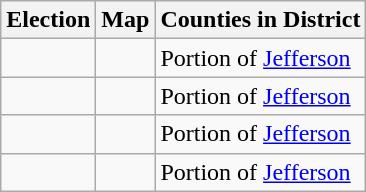<table class="wikitable">
<tr>
<th>Election</th>
<th>Map</th>
<th>Counties in District</th>
</tr>
<tr>
<td></td>
<td></td>
<td>Portion of <a href='#'>Jefferson</a></td>
</tr>
<tr>
<td></td>
<td></td>
<td>Portion of <a href='#'>Jefferson</a></td>
</tr>
<tr>
<td></td>
<td></td>
<td>Portion of <a href='#'>Jefferson</a></td>
</tr>
<tr>
<td></td>
<td></td>
<td>Portion of <a href='#'>Jefferson</a></td>
</tr>
</table>
